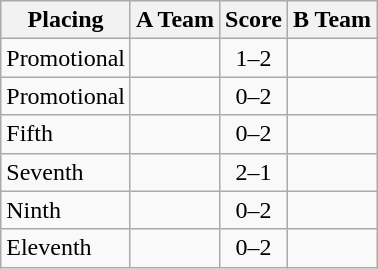<table class=wikitable style="border:1px solid #AAAAAA;">
<tr>
<th>Placing</th>
<th>A Team</th>
<th>Score</th>
<th>B Team</th>
</tr>
<tr>
<td>Promotional</td>
<td></td>
<td align="center">1–2</td>
<td><strong></strong></td>
</tr>
<tr>
<td>Promotional</td>
<td></td>
<td align="center">0–2</td>
<td><strong></strong></td>
</tr>
<tr>
<td>Fifth</td>
<td></td>
<td align="center">0–2</td>
<td><strong></strong></td>
</tr>
<tr>
<td>Seventh</td>
<td><strong></strong></td>
<td align="center">2–1</td>
<td></td>
</tr>
<tr>
<td>Ninth</td>
<td></td>
<td align="center">0–2</td>
<td><strong></strong></td>
</tr>
<tr>
<td>Eleventh</td>
<td></td>
<td align="center">0–2</td>
<td><strong></strong></td>
</tr>
</table>
